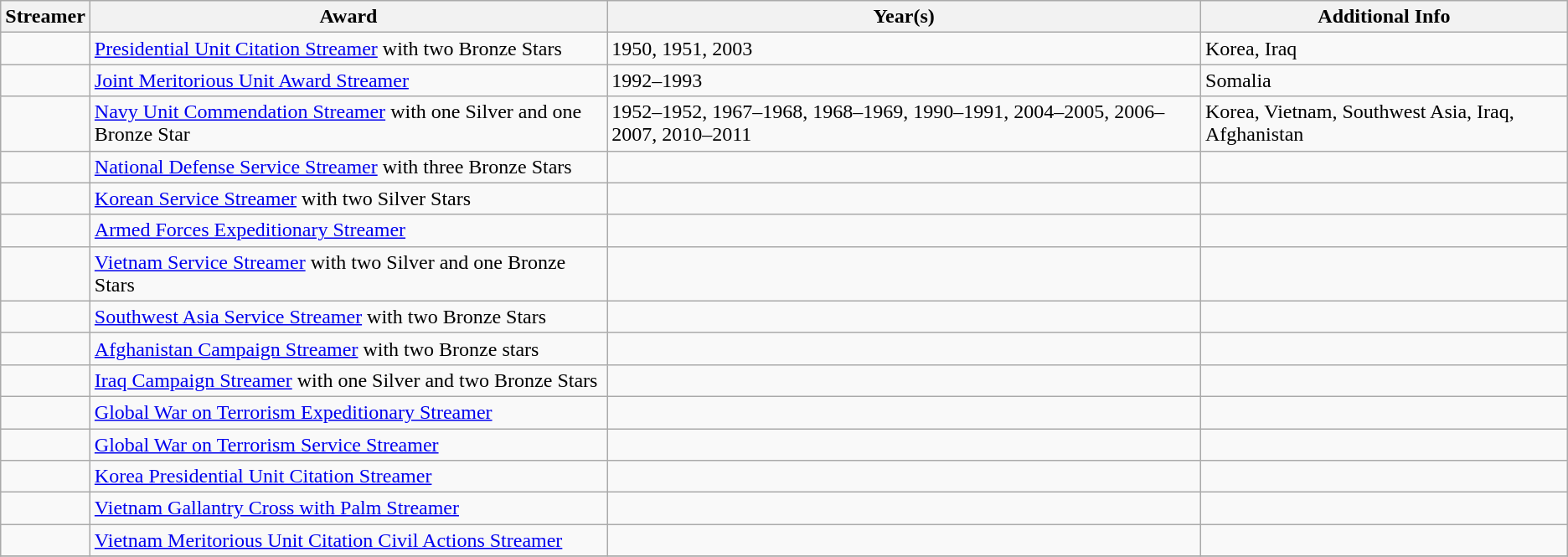<table class=wikitable>
<tr>
<th>Streamer</th>
<th>Award</th>
<th>Year(s)</th>
<th>Additional Info</th>
</tr>
<tr>
<td></td>
<td><a href='#'>Presidential Unit Citation Streamer</a> with two Bronze Stars</td>
<td>1950, 1951, 2003</td>
<td>Korea, Iraq</td>
</tr>
<tr>
<td></td>
<td><a href='#'>Joint Meritorious Unit Award Streamer</a></td>
<td>1992–1993</td>
<td>Somalia</td>
</tr>
<tr>
<td></td>
<td><a href='#'>Navy Unit Commendation Streamer</a> with one Silver and one Bronze Star</td>
<td>1952–1952, 1967–1968, 1968–1969, 1990–1991, 2004–2005, 2006–2007, 2010–2011</td>
<td>Korea, Vietnam, Southwest Asia, Iraq, Afghanistan</td>
</tr>
<tr>
<td></td>
<td><a href='#'>National Defense Service Streamer</a> with three Bronze Stars</td>
<td><br></td>
<td><br></td>
</tr>
<tr>
<td></td>
<td><a href='#'>Korean Service Streamer</a> with two Silver Stars</td>
<td><br></td>
<td><br></td>
</tr>
<tr>
<td></td>
<td><a href='#'>Armed Forces Expeditionary Streamer</a></td>
<td><br></td>
<td><br></td>
</tr>
<tr>
<td></td>
<td><a href='#'>Vietnam Service Streamer</a> with two Silver and one Bronze Stars</td>
<td><br></td>
<td><br></td>
</tr>
<tr>
<td></td>
<td><a href='#'>Southwest Asia Service Streamer</a> with two Bronze Stars</td>
<td><br></td>
<td><br></td>
</tr>
<tr>
<td></td>
<td><a href='#'>Afghanistan Campaign Streamer</a> with two Bronze stars</td>
<td><br></td>
<td><br></td>
</tr>
<tr>
<td></td>
<td><a href='#'>Iraq Campaign Streamer</a> with one Silver and two Bronze Stars</td>
<td><br></td>
<td><br></td>
</tr>
<tr>
<td></td>
<td><a href='#'>Global War on Terrorism Expeditionary Streamer</a></td>
<td><br></td>
<td><br></td>
</tr>
<tr>
<td></td>
<td><a href='#'>Global War on Terrorism Service Streamer</a></td>
<td><br></td>
<td><br></td>
</tr>
<tr>
<td></td>
<td><a href='#'>Korea Presidential Unit Citation Streamer</a></td>
<td><br></td>
<td><br></td>
</tr>
<tr>
<td></td>
<td><a href='#'>Vietnam Gallantry Cross with Palm Streamer</a></td>
<td><br></td>
<td><br></td>
</tr>
<tr>
<td></td>
<td><a href='#'>Vietnam Meritorious Unit Citation Civil Actions Streamer</a></td>
<td><br></td>
<td><br></td>
</tr>
<tr>
</tr>
</table>
